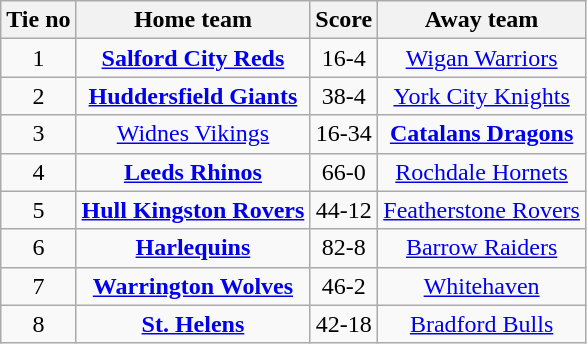<table class="wikitable" style="text-align: center">
<tr>
<th>Tie no</th>
<th>Home team</th>
<th>Score</th>
<th>Away team</th>
</tr>
<tr>
<td>1</td>
<td><strong><a href='#'>Salford City Reds</a></strong></td>
<td>16-4</td>
<td><a href='#'>Wigan Warriors</a></td>
</tr>
<tr>
<td>2</td>
<td><strong><a href='#'>Huddersfield Giants</a></strong></td>
<td>38-4</td>
<td><a href='#'>York City Knights</a></td>
</tr>
<tr>
<td>3</td>
<td><a href='#'>Widnes Vikings</a></td>
<td>16-34</td>
<td><strong><a href='#'>Catalans Dragons</a></strong></td>
</tr>
<tr>
<td>4</td>
<td><strong><a href='#'>Leeds Rhinos</a></strong></td>
<td>66-0</td>
<td><a href='#'>Rochdale Hornets</a></td>
</tr>
<tr>
<td>5</td>
<td><strong><a href='#'>Hull Kingston Rovers</a></strong></td>
<td>44-12</td>
<td><a href='#'>Featherstone Rovers</a></td>
</tr>
<tr>
<td>6</td>
<td><strong><a href='#'>Harlequins</a></strong></td>
<td>82-8</td>
<td><a href='#'>Barrow Raiders</a></td>
</tr>
<tr>
<td>7</td>
<td><strong><a href='#'>Warrington Wolves</a></strong></td>
<td>46-2</td>
<td><a href='#'>Whitehaven</a></td>
</tr>
<tr>
<td>8</td>
<td><strong><a href='#'>St. Helens</a></strong></td>
<td>42-18</td>
<td><a href='#'>Bradford Bulls</a></td>
</tr>
</table>
